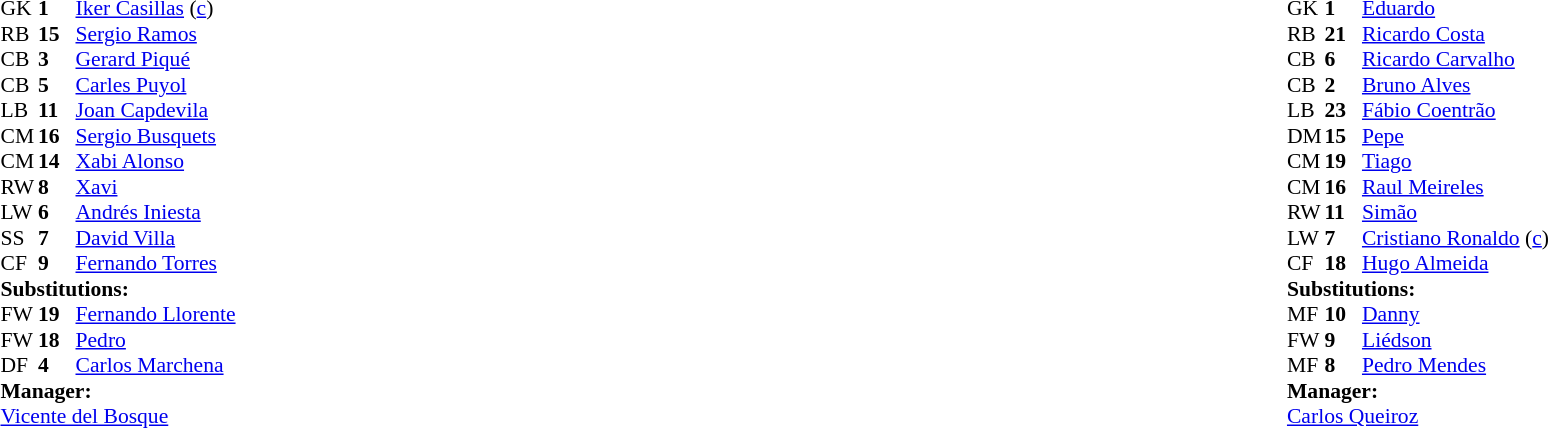<table style="width:100%">
<tr>
<td style="vertical-align:top;width:40%"><br><table style="font-size:90%" cellspacing="0" cellpadding="0">
<tr>
<th width="25"></th>
<th width="25"></th>
</tr>
<tr>
<td>GK</td>
<td><strong>1</strong></td>
<td><a href='#'>Iker Casillas</a> (<a href='#'>c</a>)</td>
</tr>
<tr>
<td>RB</td>
<td><strong>15</strong></td>
<td><a href='#'>Sergio Ramos</a></td>
</tr>
<tr>
<td>CB</td>
<td><strong>3</strong></td>
<td><a href='#'>Gerard Piqué</a></td>
</tr>
<tr>
<td>CB</td>
<td><strong>5</strong></td>
<td><a href='#'>Carles Puyol</a></td>
</tr>
<tr>
<td>LB</td>
<td><strong>11</strong></td>
<td><a href='#'>Joan Capdevila</a></td>
</tr>
<tr>
<td>CM</td>
<td><strong>16</strong></td>
<td><a href='#'>Sergio Busquets</a></td>
</tr>
<tr>
<td>CM</td>
<td><strong>14</strong></td>
<td><a href='#'>Xabi Alonso</a></td>
<td></td>
<td></td>
</tr>
<tr>
<td>RW</td>
<td><strong>8</strong></td>
<td><a href='#'>Xavi</a></td>
</tr>
<tr>
<td>LW</td>
<td><strong>6</strong></td>
<td><a href='#'>Andrés Iniesta</a></td>
</tr>
<tr>
<td>SS</td>
<td><strong>7</strong></td>
<td><a href='#'>David Villa</a></td>
<td></td>
<td></td>
</tr>
<tr>
<td>CF</td>
<td><strong>9</strong></td>
<td><a href='#'>Fernando Torres</a></td>
<td></td>
<td></td>
</tr>
<tr>
<td colspan=3><strong>Substitutions:</strong></td>
</tr>
<tr>
<td>FW</td>
<td><strong>19</strong></td>
<td><a href='#'>Fernando Llorente</a></td>
<td></td>
<td></td>
</tr>
<tr>
<td>FW</td>
<td><strong>18</strong></td>
<td><a href='#'>Pedro</a></td>
<td></td>
<td></td>
</tr>
<tr>
<td>DF</td>
<td><strong>4</strong></td>
<td><a href='#'>Carlos Marchena</a></td>
<td></td>
<td></td>
</tr>
<tr>
<td colspan=3><strong>Manager:</strong></td>
</tr>
<tr>
<td colspan=4><a href='#'>Vicente del Bosque</a></td>
</tr>
</table>
</td>
<td valign="top"></td>
<td style="vertical-align:top;width:50%"><br><table cellspacing="0" cellpadding="0" style="font-size:90%;margin:auto">
<tr>
<th width=25></th>
<th width=25></th>
</tr>
<tr>
<td>GK</td>
<td><strong>1</strong></td>
<td><a href='#'>Eduardo</a></td>
</tr>
<tr>
<td>RB</td>
<td><strong>21</strong></td>
<td><a href='#'>Ricardo Costa</a></td>
<td></td>
</tr>
<tr>
<td>CB</td>
<td><strong>6</strong></td>
<td><a href='#'>Ricardo Carvalho</a></td>
</tr>
<tr>
<td>CB</td>
<td><strong>2</strong></td>
<td><a href='#'>Bruno Alves</a></td>
</tr>
<tr>
<td>LB</td>
<td><strong>23</strong></td>
<td><a href='#'>Fábio Coentrão</a></td>
</tr>
<tr>
<td>DM</td>
<td><strong>15</strong></td>
<td><a href='#'>Pepe</a></td>
<td></td>
<td></td>
</tr>
<tr>
<td>CM</td>
<td><strong>19</strong></td>
<td><a href='#'>Tiago</a></td>
<td></td>
</tr>
<tr>
<td>CM</td>
<td><strong>16</strong></td>
<td><a href='#'>Raul Meireles</a></td>
</tr>
<tr>
<td>RW</td>
<td><strong>11</strong></td>
<td><a href='#'>Simão</a></td>
<td></td>
<td></td>
</tr>
<tr>
<td>LW</td>
<td><strong>7</strong></td>
<td><a href='#'>Cristiano Ronaldo</a> (<a href='#'>c</a>)</td>
</tr>
<tr>
<td>CF</td>
<td><strong>18</strong></td>
<td><a href='#'>Hugo Almeida</a></td>
<td></td>
<td></td>
</tr>
<tr>
<td colspan=3><strong>Substitutions:</strong></td>
</tr>
<tr>
<td>MF</td>
<td><strong>10</strong></td>
<td><a href='#'>Danny</a></td>
<td></td>
<td></td>
</tr>
<tr>
<td>FW</td>
<td><strong>9</strong></td>
<td><a href='#'>Liédson</a></td>
<td></td>
<td></td>
</tr>
<tr>
<td>MF</td>
<td><strong>8</strong></td>
<td><a href='#'>Pedro Mendes</a></td>
<td></td>
<td></td>
</tr>
<tr>
<td colspan=3><strong>Manager:</strong></td>
</tr>
<tr>
<td colspan=4><a href='#'>Carlos Queiroz</a></td>
</tr>
</table>
</td>
</tr>
</table>
